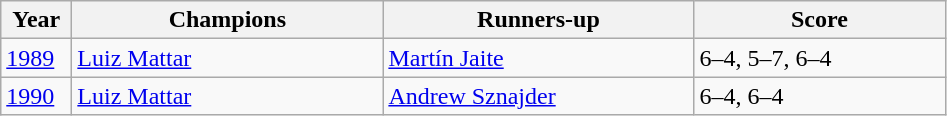<table class="wikitable">
<tr>
<th style="width:40px">Year</th>
<th style="width:200px">Champions</th>
<th style="width:200px">Runners-up</th>
<th style="width:160px" class="unsortable">Score</th>
</tr>
<tr>
<td><a href='#'>1989</a></td>
<td> <a href='#'>Luiz Mattar</a></td>
<td> <a href='#'>Martín Jaite</a></td>
<td>6–4, 5–7, 6–4</td>
</tr>
<tr>
<td><a href='#'>1990</a></td>
<td> <a href='#'>Luiz Mattar</a></td>
<td> <a href='#'>Andrew Sznajder</a></td>
<td>6–4, 6–4</td>
</tr>
</table>
